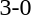<table style="text-align:center">
<tr>
<th width=200></th>
<th width=100></th>
<th width=200></th>
</tr>
<tr>
<td align=right></td>
<td>3-0</td>
<td align=left></td>
</tr>
</table>
